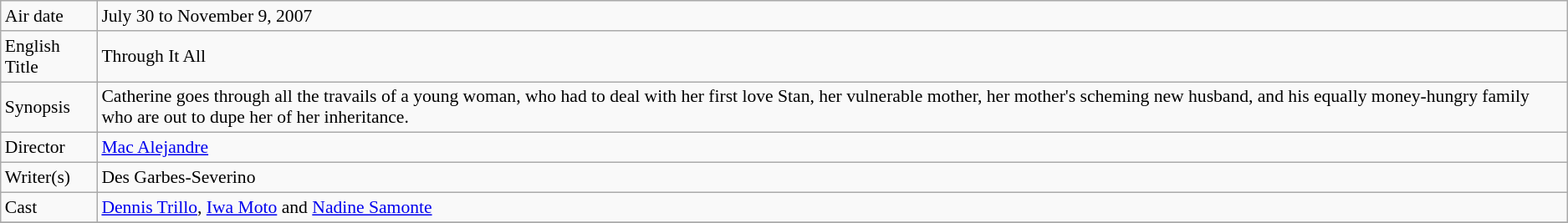<table class="wikitable" style="font-size:90%;">
<tr>
<td>Air date</td>
<td>July 30 to November 9, 2007</td>
</tr>
<tr>
<td>English Title</td>
<td>Through It All</td>
</tr>
<tr>
<td>Synopsis</td>
<td>Catherine goes through all the travails of a young woman, who had to deal with her first love Stan, her vulnerable mother, her mother's scheming new husband, and his equally money-hungry family who are out to dupe her of her inheritance.</td>
</tr>
<tr>
<td>Director</td>
<td><a href='#'>Mac Alejandre</a></td>
</tr>
<tr>
<td>Writer(s)</td>
<td>Des Garbes-Severino</td>
</tr>
<tr>
<td>Cast</td>
<td><a href='#'>Dennis Trillo</a>, <a href='#'>Iwa Moto</a> and <a href='#'>Nadine Samonte</a></td>
</tr>
<tr>
</tr>
</table>
